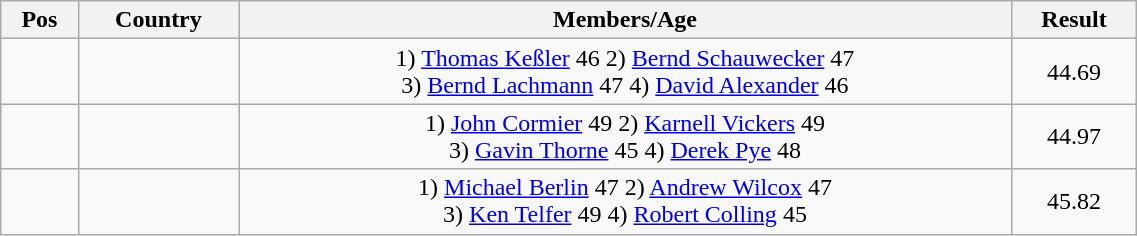<table class="wikitable"  style="text-align:center; width:60%;">
<tr>
<th>Pos</th>
<th>Country</th>
<th>Members/Age</th>
<th>Result</th>
</tr>
<tr>
<td align=center></td>
<td align=left></td>
<td>1) <a href='#'>Thomas Keßler</a> 46 2) <a href='#'>Bernd Schauwecker</a> 47<br>3) <a href='#'>Bernd Lachmann</a> 47 4) <a href='#'>David Alexander</a> 46</td>
<td>44.69</td>
</tr>
<tr>
<td align=center></td>
<td align=left></td>
<td>1) <a href='#'>John Cormier</a> 49 2) <a href='#'>Karnell Vickers</a> 49<br>3) <a href='#'>Gavin Thorne</a> 45 4) <a href='#'>Derek Pye</a> 48</td>
<td>44.97</td>
</tr>
<tr>
<td align=center></td>
<td align=left></td>
<td>1) <a href='#'>Michael Berlin</a> 47 2) <a href='#'>Andrew Wilcox</a> 47<br>3) <a href='#'>Ken Telfer</a> 49 4) <a href='#'>Robert Colling</a> 45</td>
<td>45.82</td>
</tr>
</table>
